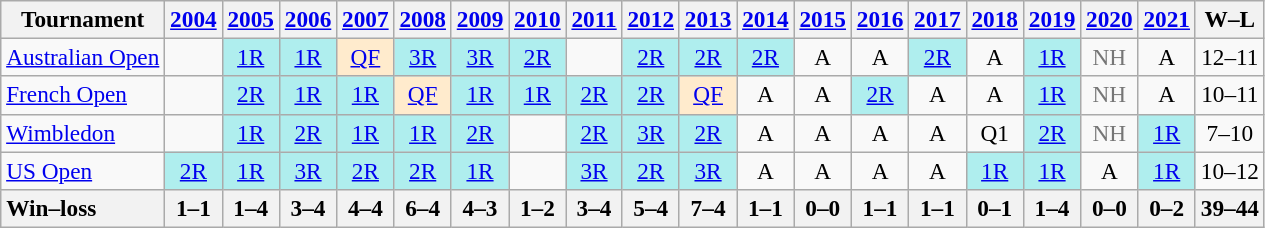<table class="wikitable" style="text-align:center;font-size:97%">
<tr>
<th>Tournament</th>
<th><a href='#'>2004</a></th>
<th><a href='#'>2005</a></th>
<th><a href='#'>2006</a></th>
<th><a href='#'>2007</a></th>
<th><a href='#'>2008</a></th>
<th><a href='#'>2009</a></th>
<th><a href='#'>2010</a></th>
<th><a href='#'>2011</a></th>
<th><a href='#'>2012</a></th>
<th><a href='#'>2013</a></th>
<th><a href='#'>2014</a></th>
<th><a href='#'>2015</a></th>
<th><a href='#'>2016</a></th>
<th><a href='#'>2017</a></th>
<th><a href='#'>2018</a></th>
<th><a href='#'>2019</a></th>
<th><a href='#'>2020</a></th>
<th><a href='#'>2021</a></th>
<th>W–L</th>
</tr>
<tr>
<td align="left"><a href='#'>Australian Open</a></td>
<td></td>
<td bgcolor="afeeee"><a href='#'>1R</a></td>
<td bgcolor="afeeee"><a href='#'>1R</a></td>
<td bgcolor="ffebcd"><a href='#'>QF</a></td>
<td bgcolor="afeeee"><a href='#'>3R</a></td>
<td bgcolor="afeeee"><a href='#'>3R</a></td>
<td bgcolor="afeeee"><a href='#'>2R</a></td>
<td></td>
<td bgcolor="afeeee"><a href='#'>2R</a></td>
<td bgcolor="afeeee"><a href='#'>2R</a></td>
<td bgcolor="afeeee"><a href='#'>2R</a></td>
<td>A</td>
<td>A</td>
<td bgcolor="afeeee"><a href='#'>2R</a></td>
<td>A</td>
<td bgcolor="afeeee"><a href='#'>1R</a></td>
<td style="color:#767676">NH</td>
<td>A</td>
<td>12–11</td>
</tr>
<tr>
<td align="left"><a href='#'>French Open</a></td>
<td></td>
<td bgcolor="afeeee"><a href='#'>2R</a></td>
<td bgcolor="afeeee"><a href='#'>1R</a></td>
<td bgcolor="afeeee"><a href='#'>1R</a></td>
<td bgcolor="ffebcd"><a href='#'>QF</a></td>
<td bgcolor="afeeee"><a href='#'>1R</a></td>
<td bgcolor="afeeee"><a href='#'>1R</a></td>
<td bgcolor="afeeee"><a href='#'>2R</a></td>
<td bgcolor="afeeee"><a href='#'>2R</a></td>
<td bgcolor="ffebcd"><a href='#'>QF</a></td>
<td>A</td>
<td>A</td>
<td bgcolor="afeeee"><a href='#'>2R</a></td>
<td>A</td>
<td>A</td>
<td bgcolor="afeeee"><a href='#'>1R</a></td>
<td style="color:#767676">NH</td>
<td>A</td>
<td>10–11</td>
</tr>
<tr>
<td align="left"><a href='#'>Wimbledon</a></td>
<td></td>
<td bgcolor="afeeee"><a href='#'>1R</a></td>
<td bgcolor="afeeee"><a href='#'>2R</a></td>
<td bgcolor="afeeee"><a href='#'>1R</a></td>
<td bgcolor="afeeee"><a href='#'>1R</a></td>
<td bgcolor="afeeee"><a href='#'>2R</a></td>
<td></td>
<td bgcolor="afeeee"><a href='#'>2R</a></td>
<td bgcolor="afeeee"><a href='#'>3R</a></td>
<td bgcolor="afeeee"><a href='#'>2R</a></td>
<td>A</td>
<td>A</td>
<td>A</td>
<td>A</td>
<td>Q1</td>
<td bgcolor="afeeee"><a href='#'>2R</a></td>
<td style="color:#767676">NH</td>
<td bgcolor="afeeee"><a href='#'>1R</a></td>
<td>7–10</td>
</tr>
<tr>
<td align="left"><a href='#'>US Open</a></td>
<td bgcolor="afeeee"><a href='#'>2R</a></td>
<td bgcolor="afeeee"><a href='#'>1R</a></td>
<td bgcolor="afeeee"><a href='#'>3R</a></td>
<td bgcolor="afeeee"><a href='#'>2R</a></td>
<td bgcolor="afeeee"><a href='#'>2R</a></td>
<td bgcolor="afeeee"><a href='#'>1R</a></td>
<td></td>
<td bgcolor="afeeee"><a href='#'>3R</a></td>
<td bgcolor="afeeee"><a href='#'>2R</a></td>
<td bgcolor="afeeee"><a href='#'>3R</a></td>
<td>A</td>
<td>A</td>
<td>A</td>
<td>A</td>
<td bgcolor="afeeee"><a href='#'>1R</a></td>
<td bgcolor="afeeee"><a href='#'>1R</a></td>
<td>A</td>
<td bgcolor="afeeee"><a href='#'>1R</a></td>
<td>10–12</td>
</tr>
<tr>
<th style="text-align:left">Win–loss</th>
<th>1–1</th>
<th>1–4</th>
<th>3–4</th>
<th>4–4</th>
<th>6–4</th>
<th>4–3</th>
<th>1–2</th>
<th>3–4</th>
<th>5–4</th>
<th>7–4</th>
<th>1–1</th>
<th>0–0</th>
<th>1–1</th>
<th>1–1</th>
<th>0–1</th>
<th>1–4</th>
<th>0–0</th>
<th>0–2</th>
<th>39–44</th>
</tr>
</table>
